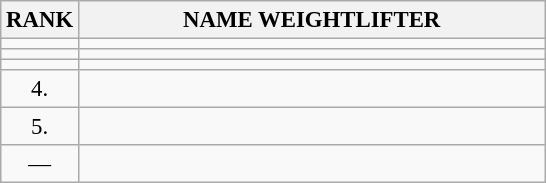<table class="wikitable" style="font-size:95%;">
<tr>
<th>RANK</th>
<th align="left" style="width: 20em">NAME WEIGHTLIFTER</th>
</tr>
<tr>
<td align="center"></td>
<td></td>
</tr>
<tr>
<td align="center"></td>
<td></td>
</tr>
<tr>
<td align="center"></td>
<td></td>
</tr>
<tr>
<td align="center">4.</td>
<td></td>
</tr>
<tr>
<td align="center">5.</td>
<td></td>
</tr>
<tr>
<td align="center">—</td>
<td></td>
</tr>
</table>
